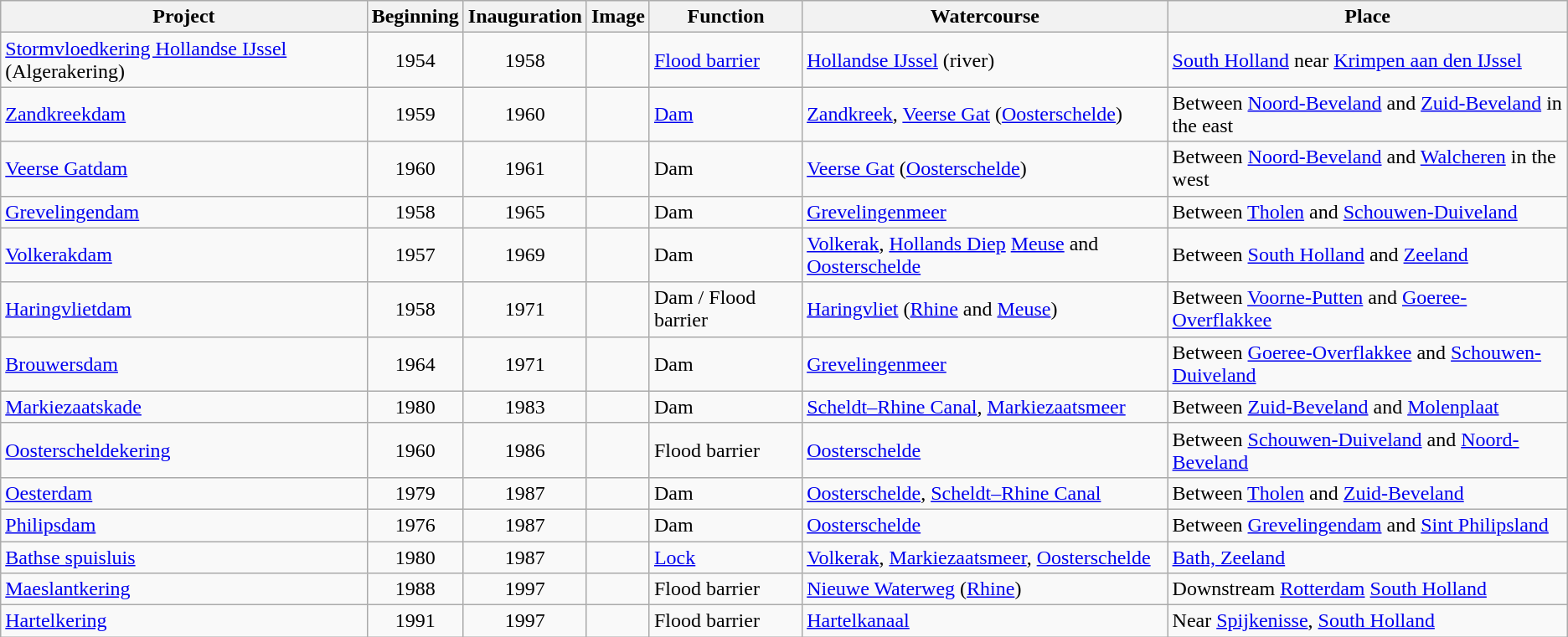<table class="wikitable">
<tr>
<th>Project</th>
<th>Beginning</th>
<th>Inauguration</th>
<th>Image</th>
<th>Function</th>
<th>Watercourse</th>
<th>Place</th>
</tr>
<tr>
<td><a href='#'>Stormvloedkering Hollandse IJssel</a> (Algerakering)</td>
<td align="center">1954</td>
<td align="center">1958</td>
<td></td>
<td><a href='#'>Flood barrier</a></td>
<td><a href='#'>Hollandse IJssel</a> (river)</td>
<td><a href='#'>South Holland</a> near <a href='#'>Krimpen aan den IJssel</a></td>
</tr>
<tr>
<td><a href='#'>Zandkreekdam</a></td>
<td align="center">1959</td>
<td align="center">1960</td>
<td></td>
<td><a href='#'>Dam</a></td>
<td><a href='#'>Zandkreek</a>, <a href='#'>Veerse Gat</a> (<a href='#'>Oosterschelde</a>)</td>
<td>Between <a href='#'>Noord-Beveland</a> and <a href='#'>Zuid-Beveland</a> in the east</td>
</tr>
<tr>
<td><a href='#'>Veerse Gatdam</a></td>
<td align="center">1960</td>
<td align="center">1961</td>
<td></td>
<td>Dam</td>
<td><a href='#'>Veerse Gat</a> (<a href='#'>Oosterschelde</a>)</td>
<td>Between <a href='#'>Noord-Beveland</a> and <a href='#'>Walcheren</a> in the west</td>
</tr>
<tr>
<td><a href='#'>Grevelingendam</a></td>
<td align="center">1958</td>
<td align="center">1965</td>
<td></td>
<td>Dam</td>
<td><a href='#'>Grevelingenmeer</a></td>
<td>Between <a href='#'>Tholen</a> and <a href='#'>Schouwen-Duiveland</a></td>
</tr>
<tr>
<td><a href='#'>Volkerakdam</a></td>
<td align="center">1957</td>
<td align="center">1969</td>
<td></td>
<td>Dam</td>
<td><a href='#'>Volkerak</a>, <a href='#'>Hollands Diep</a> <a href='#'>Meuse</a> and <a href='#'>Oosterschelde</a></td>
<td>Between <a href='#'>South Holland</a> and <a href='#'>Zeeland</a></td>
</tr>
<tr>
<td><a href='#'>Haringvlietdam</a></td>
<td align="center">1958</td>
<td align="center">1971</td>
<td></td>
<td>Dam / Flood barrier</td>
<td><a href='#'>Haringvliet</a> (<a href='#'>Rhine</a> and <a href='#'>Meuse</a>)</td>
<td>Between <a href='#'>Voorne-Putten</a> and <a href='#'>Goeree-Overflakkee</a></td>
</tr>
<tr>
<td><a href='#'>Brouwersdam</a></td>
<td align="center">1964</td>
<td align="center">1971</td>
<td></td>
<td>Dam</td>
<td><a href='#'>Grevelingenmeer</a></td>
<td>Between <a href='#'>Goeree-Overflakkee</a> and <a href='#'>Schouwen-Duiveland</a></td>
</tr>
<tr>
<td><a href='#'>Markiezaatskade</a></td>
<td align="center">1980</td>
<td align="center">1983</td>
<td></td>
<td>Dam</td>
<td><a href='#'>Scheldt–Rhine Canal</a>, <a href='#'>Markiezaatsmeer</a></td>
<td>Between <a href='#'>Zuid-Beveland</a> and <a href='#'>Molenplaat</a></td>
</tr>
<tr>
<td><a href='#'>Oosterscheldekering</a></td>
<td align="center">1960</td>
<td align="center">1986</td>
<td></td>
<td>Flood barrier</td>
<td><a href='#'>Oosterschelde</a></td>
<td>Between <a href='#'>Schouwen-Duiveland</a> and <a href='#'>Noord-Beveland</a></td>
</tr>
<tr>
<td><a href='#'>Oesterdam</a></td>
<td align="center">1979</td>
<td align="center">1987</td>
<td></td>
<td>Dam</td>
<td><a href='#'>Oosterschelde</a>, <a href='#'>Scheldt–Rhine Canal</a></td>
<td>Between <a href='#'>Tholen</a> and <a href='#'>Zuid-Beveland</a></td>
</tr>
<tr>
<td><a href='#'>Philipsdam</a></td>
<td align="center">1976</td>
<td align="center">1987</td>
<td></td>
<td>Dam</td>
<td><a href='#'>Oosterschelde</a></td>
<td>Between <a href='#'>Grevelingendam</a> and <a href='#'>Sint Philipsland</a></td>
</tr>
<tr>
<td><a href='#'>Bathse spuisluis</a></td>
<td align="center">1980</td>
<td align="center">1987</td>
<td></td>
<td><a href='#'>Lock</a></td>
<td><a href='#'>Volkerak</a>, <a href='#'>Markiezaatsmeer</a>, <a href='#'>Oosterschelde</a></td>
<td><a href='#'>Bath, Zeeland</a></td>
</tr>
<tr>
<td><a href='#'>Maeslantkering</a></td>
<td align="center">1988</td>
<td align="center">1997</td>
<td></td>
<td>Flood barrier</td>
<td><a href='#'>Nieuwe Waterweg</a> (<a href='#'>Rhine</a>)</td>
<td>Downstream <a href='#'>Rotterdam</a> <a href='#'>South Holland</a></td>
</tr>
<tr>
<td><a href='#'>Hartelkering</a></td>
<td align="center">1991</td>
<td align="center">1997</td>
<td></td>
<td>Flood barrier</td>
<td><a href='#'>Hartelkanaal</a></td>
<td>Near <a href='#'>Spijkenisse</a>, <a href='#'>South Holland</a></td>
</tr>
</table>
